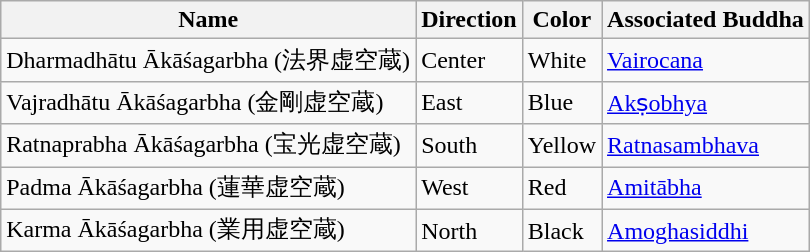<table class="wikitable" style="margin-left: auto; margin-right: auto; border: none;">
<tr>
<th>Name</th>
<th>Direction</th>
<th>Color</th>
<th>Associated Buddha</th>
</tr>
<tr>
<td>Dharmadhātu Ākāśagarbha (法界虚空蔵)</td>
<td>Center</td>
<td>White</td>
<td><a href='#'>Vairocana</a></td>
</tr>
<tr>
<td>Vajradhātu Ākāśagarbha (金剛虚空蔵)</td>
<td>East</td>
<td>Blue</td>
<td><a href='#'>Akṣobhya</a></td>
</tr>
<tr>
<td>Ratnaprabha Ākāśagarbha (宝光虚空蔵)</td>
<td>South</td>
<td>Yellow</td>
<td><a href='#'>Ratnasambhava</a></td>
</tr>
<tr>
<td>Padma Ākāśagarbha (蓮華虚空蔵)</td>
<td>West</td>
<td>Red</td>
<td><a href='#'>Amitābha</a></td>
</tr>
<tr>
<td>Karma Ākāśagarbha (業用虚空蔵)</td>
<td>North</td>
<td>Black</td>
<td><a href='#'>Amoghasiddhi</a></td>
</tr>
</table>
